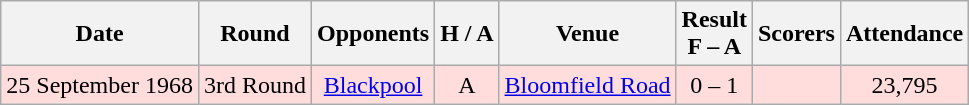<table class="wikitable" style="text-align:center">
<tr>
<th>Date</th>
<th>Round</th>
<th>Opponents</th>
<th>H / A</th>
<th>Venue</th>
<th>Result<br>F – A</th>
<th>Scorers</th>
<th>Attendance</th>
</tr>
<tr bgcolor="#ffdddd">
<td>25 September 1968</td>
<td>3rd Round</td>
<td><a href='#'>Blackpool</a></td>
<td>A</td>
<td><a href='#'>Bloomfield Road</a></td>
<td>0 – 1</td>
<td></td>
<td>23,795</td>
</tr>
</table>
